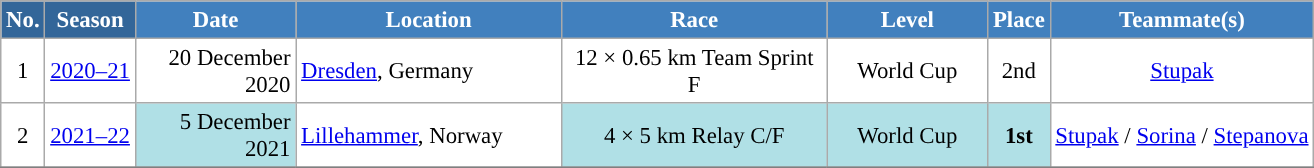<table class="wikitable sortable" style="font-size:95%; text-align:center; border:grey solid 1px; border-collapse:collapse; background:#ffffff;">
<tr style="background:#efefef;">
<th style="background-color:#369; color:white;">No.</th>
<th style="background-color:#369; color:white;">Season</th>
<th style="background-color:#4180be; color:white; width:100px;">Date</th>
<th style="background-color:#4180be; color:white; width:170px;">Location</th>
<th style="background-color:#4180be; color:white; width:170px;">Race</th>
<th style="background-color:#4180be; color:white; width:100px;">Level</th>
<th style="background-color:#4180be; color:white;">Place</th>
<th style="background-color:#4180be; color:white;">Teammate(s)</th>
</tr>
<tr>
<td align=center>1</td>
<td align=center><a href='#'>2020–21</a></td>
<td align=right>20 December 2020</td>
<td align=left> <a href='#'>Dresden</a>, Germany</td>
<td>12 × 0.65 km Team Sprint F</td>
<td>World Cup</td>
<td>2nd</td>
<td><a href='#'>Stupak</a></td>
</tr>
<tr>
<td align=center>2</td>
<td align=center><a href='#'>2021–22</a></td>
<td bgcolor="#BOEOE6" align=right>5 December 2021</td>
<td align=left> <a href='#'>Lillehammer</a>, Norway</td>
<td bgcolor="#BOEOE6">4 × 5 km Relay C/F</td>
<td bgcolor="#BOEOE6">World Cup</td>
<td bgcolor="#BOEOE6"><strong>1st</strong></td>
<td><a href='#'>Stupak</a> / <a href='#'>Sorina</a> / <a href='#'>Stepanova</a></td>
</tr>
<tr>
</tr>
</table>
